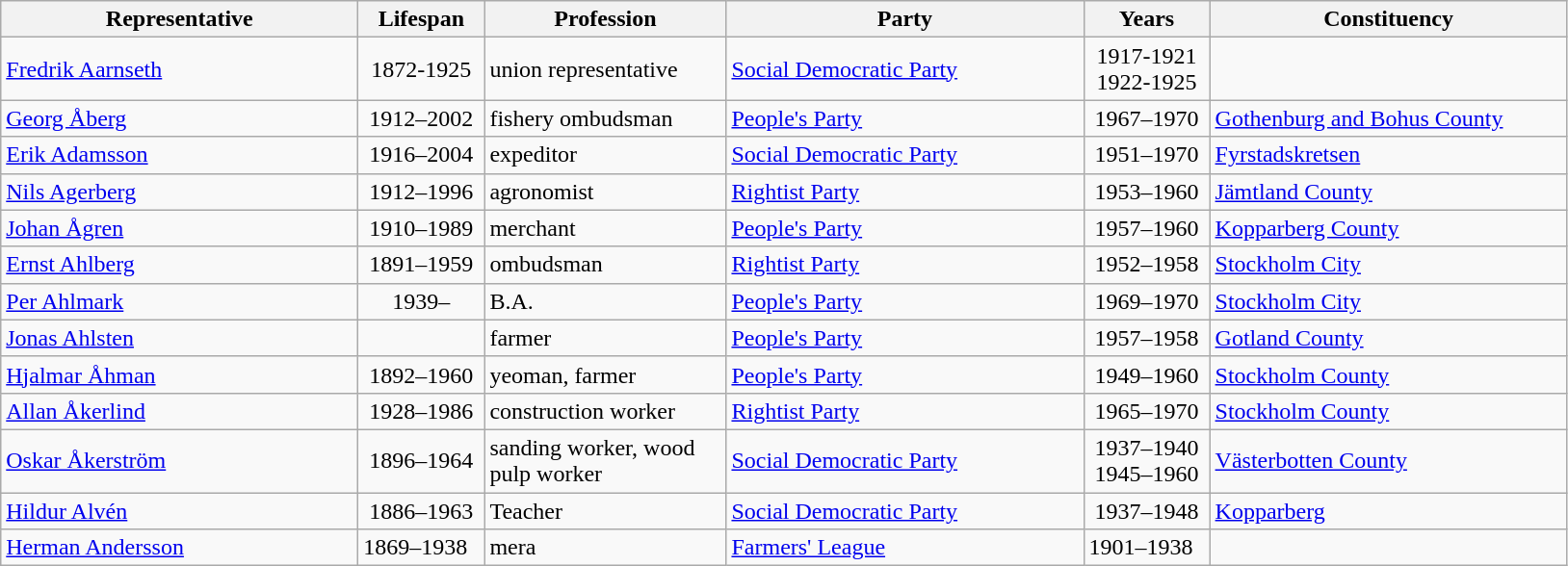<table class="wikitable">
<tr>
<th style="width:15em">Representative</th>
<th style="width:5em">Lifespan</th>
<th style="width:10em">Profession</th>
<th style="width:15em">Party</th>
<th style="width:5em">Years</th>
<th style="width:15em">Constituency</th>
</tr>
<tr>
<td><a href='#'>Fredrik Aarnseth</a></td>
<td align=center>1872-1925</td>
<td>union representative</td>
<td> <a href='#'>Social Democratic Party</a></td>
<td align=center>1917-1921<br>1922-1925</td>
<td></td>
</tr>
<tr>
<td><a href='#'>Georg Åberg</a></td>
<td align=center>1912–2002</td>
<td>fishery ombudsman</td>
<td> <a href='#'>People's Party</a></td>
<td align=center>1967–1970</td>
<td><a href='#'>Gothenburg and Bohus County</a></td>
</tr>
<tr>
<td><a href='#'>Erik Adamsson</a></td>
<td align=center>1916–2004</td>
<td>expeditor</td>
<td> <a href='#'>Social Democratic Party</a></td>
<td align=center>1951–1970</td>
<td><a href='#'>Fyrstadskretsen</a></td>
</tr>
<tr>
<td><a href='#'>Nils Agerberg</a></td>
<td align=center>1912–1996</td>
<td>agronomist</td>
<td> <a href='#'>Rightist Party</a></td>
<td align=center>1953–1960</td>
<td><a href='#'>Jämtland County</a></td>
</tr>
<tr>
<td><a href='#'>Johan Ågren</a></td>
<td align=center>1910–1989</td>
<td>merchant</td>
<td> <a href='#'>People's Party</a></td>
<td align=center>1957–1960</td>
<td><a href='#'>Kopparberg County</a></td>
</tr>
<tr>
<td><a href='#'>Ernst Ahlberg</a></td>
<td align=center>1891–1959</td>
<td>ombudsman</td>
<td> <a href='#'>Rightist Party</a></td>
<td align=center>1952–1958</td>
<td><a href='#'>Stockholm City</a></td>
</tr>
<tr>
<td><a href='#'>Per Ahlmark</a></td>
<td align=center>1939–</td>
<td>B.A.</td>
<td> <a href='#'>People's Party</a></td>
<td align=center>1969–1970</td>
<td><a href='#'>Stockholm City</a></td>
</tr>
<tr>
<td><a href='#'>Jonas Ahlsten</a></td>
<td align=center></td>
<td>farmer</td>
<td> <a href='#'>People's Party</a></td>
<td align=center>1957–1958</td>
<td><a href='#'>Gotland County</a></td>
</tr>
<tr>
<td><a href='#'>Hjalmar Åhman</a></td>
<td align=center>1892–1960</td>
<td>yeoman, farmer</td>
<td> <a href='#'>People's Party</a></td>
<td align=center>1949–1960</td>
<td><a href='#'>Stockholm County</a></td>
</tr>
<tr>
<td><a href='#'>Allan Åkerlind</a></td>
<td align=center>1928–1986</td>
<td>construction worker</td>
<td> <a href='#'>Rightist Party</a></td>
<td align=center>1965–1970</td>
<td><a href='#'>Stockholm County</a></td>
</tr>
<tr>
<td><a href='#'>Oskar Åkerström</a></td>
<td align=center>1896–1964</td>
<td>sanding worker, wood pulp worker</td>
<td> <a href='#'>Social Democratic Party</a></td>
<td align=center>1937–1940<br>1945–1960</td>
<td><a href='#'>Västerbotten County</a></td>
</tr>
<tr>
<td><a href='#'>Hildur Alvén</a></td>
<td align=center>1886–1963</td>
<td>Teacher</td>
<td> <a href='#'>Social Democratic Party</a></td>
<td align=center>1937–1948</td>
<td><a href='#'>Kopparberg</a></td>
</tr>
<tr>
<td><a href='#'>Herman Andersson</a></td>
<td>1869–1938</td>
<td>mera</td>
<td> <a href='#'>Farmers' League</a></td>
<td>1901–1938</td>
<td></td>
</tr>
</table>
